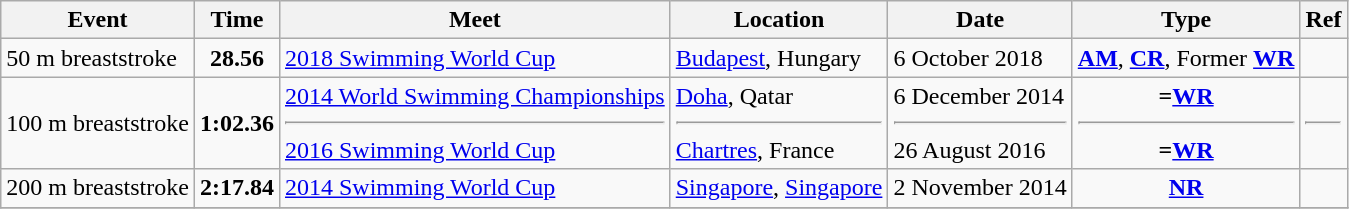<table class="wikitable">
<tr>
<th>Event</th>
<th>Time</th>
<th>Meet</th>
<th>Location</th>
<th>Date</th>
<th>Type</th>
<th>Ref</th>
</tr>
<tr>
<td>50 m breaststroke</td>
<td style="text-align:center;"><strong>28.56</strong></td>
<td><a href='#'>2018 Swimming World Cup</a></td>
<td><a href='#'>Budapest</a>, Hungary</td>
<td>6 October 2018</td>
<td style="text-align:center;"><strong><a href='#'>AM</a></strong>, <strong><a href='#'>CR</a></strong>, Former <strong><a href='#'>WR</a></strong></td>
<td style="text-align:center;"></td>
</tr>
<tr>
<td>100 m breaststroke</td>
<td style="text-align:center;"><strong>1:02.36</strong></td>
<td><a href='#'>2014 World Swimming Championships</a><hr><a href='#'>2016 Swimming World Cup</a></td>
<td><a href='#'>Doha</a>, Qatar<hr><a href='#'>Chartres</a>, France</td>
<td>6 December 2014<hr>26 August 2016</td>
<td style="text-align:center;"><strong>=<a href='#'>WR</a></strong><hr><strong>=<a href='#'>WR</a></strong></td>
<td style="text-align:center;"><hr></td>
</tr>
<tr>
<td>200 m breaststroke</td>
<td style="text-align:center;"><strong>2:17.84</strong></td>
<td><a href='#'>2014 Swimming World Cup</a></td>
<td><a href='#'>Singapore</a>, <a href='#'>Singapore</a></td>
<td>2 November 2014</td>
<td style="text-align:center;"><strong><a href='#'>NR</a></strong></td>
<td style="text-align:center;"></td>
</tr>
<tr>
</tr>
</table>
